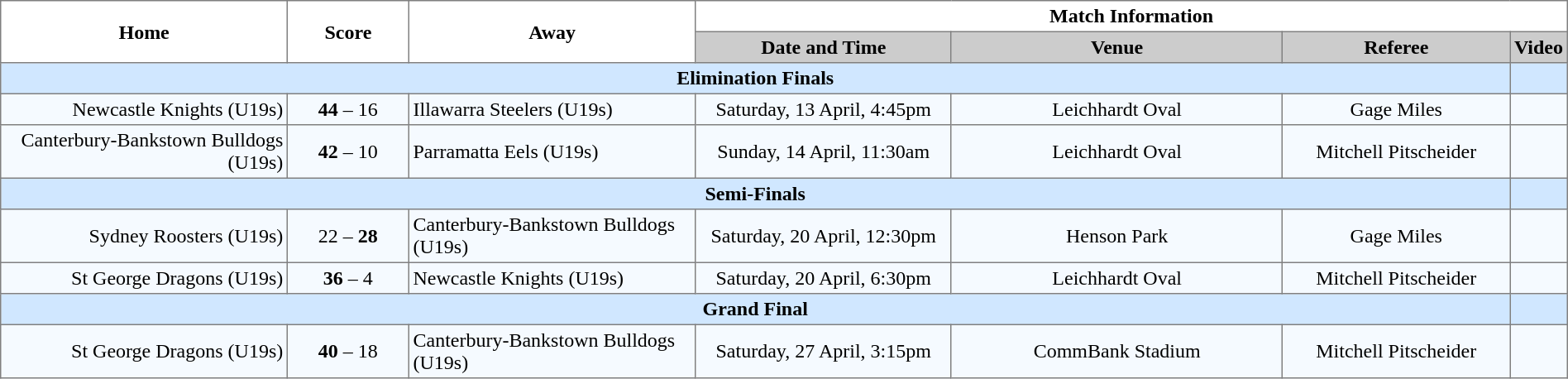<table width="100%" cellspacing="0" cellpadding="3" border="1" style="border-collapse:collapse;  text-align:center;">
<tr>
<th rowspan="2" width="19%">Home</th>
<th rowspan="2" width="8%">Score</th>
<th rowspan="2" width="19%">Away</th>
<th colspan="4">Match Information</th>
</tr>
<tr bgcolor="#CCCCCC">
<th width="17%">Date and Time</th>
<th width="22%">Venue</th>
<th width="50%">Referee</th>
<th>Video</th>
</tr>
<tr style="background:#d0e7ff;">
<td colspan="6"><strong>Elimination Finals</strong></td>
<td></td>
</tr>
<tr style="text-align:center; background:#f5faff;">
<td align="right">Newcastle Knights (U19s) </td>
<td><strong>44</strong> – 16</td>
<td align="left"> Illawarra Steelers (U19s)</td>
<td>Saturday, 13 April, 4:45pm</td>
<td>Leichhardt Oval</td>
<td>Gage Miles</td>
<td></td>
</tr>
<tr style="text-align:center; background:#f5faff;">
<td align="right">Canterbury-Bankstown Bulldogs (U19s) </td>
<td><strong>42</strong> – 10</td>
<td align="left"> Parramatta Eels (U19s)</td>
<td>Sunday, 14 April, 11:30am</td>
<td>Leichhardt Oval</td>
<td>Mitchell Pitscheider</td>
<td></td>
</tr>
<tr style="background:#d0e7ff;">
<td colspan="6"><strong>Semi-Finals</strong></td>
<td></td>
</tr>
<tr style="text-align:center; background:#f5faff;">
<td align="right">Sydney Roosters (U19s) </td>
<td>22 – <strong>28</strong></td>
<td align="left"> Canterbury-Bankstown Bulldogs (U19s)</td>
<td>Saturday, 20 April, 12:30pm</td>
<td>Henson Park</td>
<td>Gage Miles</td>
<td></td>
</tr>
<tr style="text-align:center; background:#f5faff;">
<td align="right">St George Dragons (U19s) </td>
<td><strong>36</strong> – 4</td>
<td align="left"> Newcastle Knights (U19s)</td>
<td>Saturday, 20 April, 6:30pm</td>
<td>Leichhardt Oval</td>
<td>Mitchell Pitscheider</td>
<td></td>
</tr>
<tr style="background:#d0e7ff;">
<td colspan="6"><strong>Grand Final</strong></td>
<td></td>
</tr>
<tr style="text-align:center; background:#f5faff;">
<td align="right">St George Dragons (U19s) </td>
<td><strong>40</strong> – 18</td>
<td align="left"> Canterbury-Bankstown Bulldogs (U19s)</td>
<td>Saturday, 27 April, 3:15pm</td>
<td>CommBank Stadium</td>
<td>Mitchell Pitscheider</td>
<td></td>
</tr>
</table>
